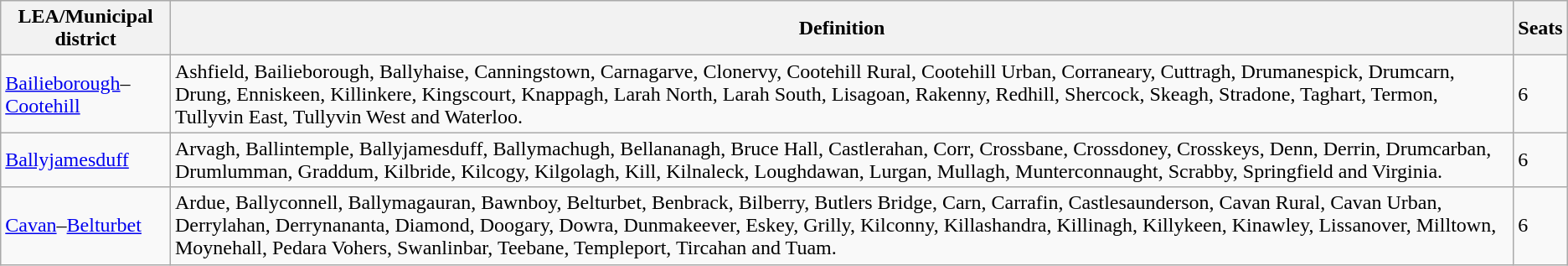<table class="wikitable">
<tr>
<th>LEA/Municipal district</th>
<th>Definition</th>
<th>Seats</th>
</tr>
<tr>
<td><a href='#'>Bailieborough</a>–<a href='#'>Cootehill</a></td>
<td>Ashfield, Bailieborough, Ballyhaise, Canningstown, Carnagarve, Clonervy, Cootehill Rural, Cootehill Urban, Corraneary, Cuttragh, Drumanespick, Drumcarn, Drung, Enniskeen, Killinkere, Kingscourt, Knappagh, Larah North, Larah South, Lisagoan, Rakenny, Redhill, Shercock, Skeagh, Stradone, Taghart, Termon, Tullyvin East, Tullyvin West and Waterloo.</td>
<td>6</td>
</tr>
<tr>
<td><a href='#'>Ballyjamesduff</a></td>
<td>Arvagh, Ballintemple, Ballyjamesduff, Ballymachugh, Bellananagh, Bruce Hall, Castlerahan, Corr, Crossbane, Crossdoney, Crosskeys, Denn, Derrin, Drumcarban, Drumlumman, Graddum, Kilbride, Kilcogy, Kilgolagh, Kill, Kilnaleck, Loughdawan, Lurgan, Mullagh, Munterconnaught, Scrabby, Springfield and Virginia.</td>
<td>6</td>
</tr>
<tr>
<td><a href='#'>Cavan</a>–<a href='#'>Belturbet</a></td>
<td>Ardue, Ballyconnell, Ballymagauran, Bawnboy, Belturbet, Benbrack, Bilberry, Butlers Bridge, Carn, Carrafin, Castlesaunderson, Cavan Rural, Cavan Urban, Derrylahan, Derrynananta, Diamond, Doogary, Dowra, Dunmakeever, Eskey, Grilly, Kilconny, Killashandra, Killinagh, Killykeen, Kinawley, Lissanover, Milltown, Moynehall, Pedara Vohers, Swanlinbar, Teebane, Templeport, Tircahan and Tuam.</td>
<td>6</td>
</tr>
</table>
